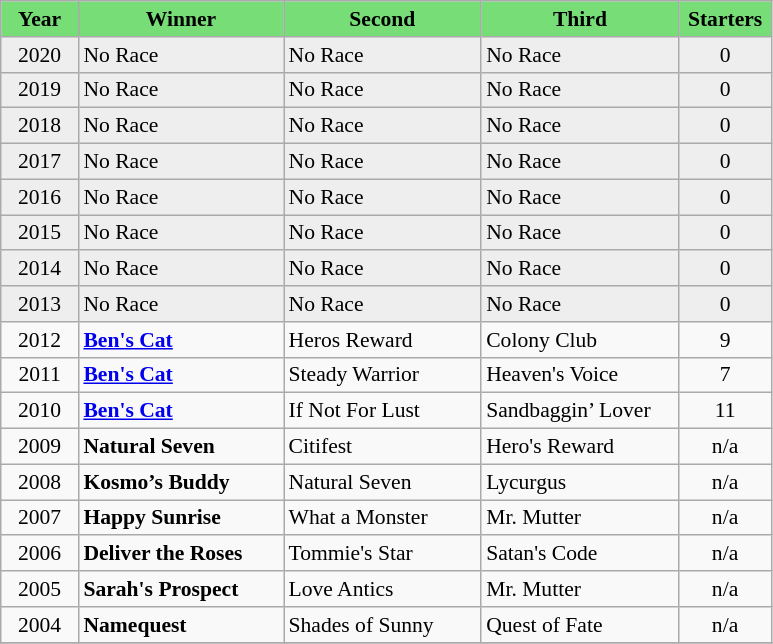<table class = "wikitable sortable" | border="1" cellpadding="0" style="border-collapse: collapse; font-size:90%">
<tr bgcolor="#77dd77" align="center">
<td width="45px"><strong>Year</strong> <br></td>
<td width="130px"><strong>Winner</strong> <br></td>
<td width="125px"><strong>Second</strong> <br></td>
<td width="125px"><strong>Third</strong> <br></td>
<td width="55px"><strong>Starters</strong></td>
</tr>
<tr bgcolor="#eeeeee">
<td align=center>2020</td>
<td>No Race</td>
<td>No Race</td>
<td>No Race</td>
<td align=center>0</td>
</tr>
<tr bgcolor="#eeeeee">
<td align=center>2019</td>
<td>No Race</td>
<td>No Race</td>
<td>No Race</td>
<td align=center>0</td>
</tr>
<tr bgcolor="#eeeeee">
<td align=center>2018</td>
<td>No Race</td>
<td>No Race</td>
<td>No Race</td>
<td align=center>0</td>
</tr>
<tr bgcolor="#eeeeee">
<td align=center>2017</td>
<td>No Race</td>
<td>No Race</td>
<td>No Race</td>
<td align=center>0</td>
</tr>
<tr bgcolor="#eeeeee">
<td align=center>2016</td>
<td>No Race</td>
<td>No Race</td>
<td>No Race</td>
<td align=center>0</td>
</tr>
<tr bgcolor="#eeeeee">
<td align=center>2015</td>
<td>No Race</td>
<td>No Race</td>
<td>No Race</td>
<td align=center>0</td>
</tr>
<tr bgcolor="#eeeeee">
<td align=center>2014</td>
<td>No Race</td>
<td>No Race</td>
<td>No Race</td>
<td align=center>0</td>
</tr>
<tr bgcolor="#eeeeee">
<td align=center>2013</td>
<td>No Race</td>
<td>No Race</td>
<td>No Race</td>
<td align=center>0</td>
</tr>
<tr>
<td align=center>2012</td>
<td><strong><a href='#'>Ben's Cat</a></strong></td>
<td>Heros Reward</td>
<td>Colony Club</td>
<td align=center>9</td>
</tr>
<tr>
<td align=center>2011</td>
<td><strong><a href='#'>Ben's Cat</a></strong></td>
<td>Steady Warrior</td>
<td>Heaven's Voice</td>
<td align=center>7</td>
</tr>
<tr>
<td align=center>2010</td>
<td><strong><a href='#'>Ben's Cat</a></strong></td>
<td>If Not For Lust</td>
<td>Sandbaggin’ Lover</td>
<td align=center>11</td>
</tr>
<tr>
<td align=center>2009</td>
<td><strong>Natural Seven</strong></td>
<td>Citifest</td>
<td>Hero's Reward</td>
<td align=center>n/a</td>
</tr>
<tr>
<td align=center>2008</td>
<td><strong>Kosmo’s Buddy</strong></td>
<td>Natural Seven</td>
<td>Lycurgus</td>
<td align=center>n/a</td>
</tr>
<tr>
<td align=center>2007</td>
<td><strong>Happy Sunrise</strong></td>
<td>What a Monster</td>
<td>Mr. Mutter</td>
<td align=center>n/a</td>
</tr>
<tr>
<td align=center>2006</td>
<td><strong>Deliver the Roses</strong></td>
<td>Tommie's Star</td>
<td>Satan's Code</td>
<td align=center>n/a</td>
</tr>
<tr>
<td align=center>2005</td>
<td><strong>Sarah's Prospect</strong></td>
<td>Love Antics</td>
<td>Mr. Mutter</td>
<td align=center>n/a</td>
</tr>
<tr>
<td align=center>2004</td>
<td><strong>Namequest</strong></td>
<td>Shades of Sunny</td>
<td>Quest of Fate</td>
<td align=center>n/a</td>
</tr>
<tr>
</tr>
</table>
